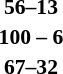<table width=75% cellspacing=1>
<tr>
<th width=25%></th>
<th width=25%></th>
<th width=25%></th>
</tr>
<tr style=font-size:90%>
<td align=right><strong></strong></td>
<td align=center><strong>56–13</strong></td>
<td></td>
</tr>
<tr style=font-size:90%>
<td align=right><strong></strong></td>
<td align=center><strong>100 – 6</strong></td>
<td></td>
</tr>
<tr style=font-size:90%>
<td align=right><strong></strong></td>
<td align=center><strong>67–32</strong></td>
<td></td>
</tr>
</table>
